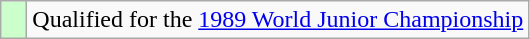<table class="wikitable" style="text-align: left;">
<tr>
<td width=10px bgcolor=#ccffcc></td>
<td>Qualified for the <a href='#'>1989 World Junior Championship</a></td>
</tr>
</table>
